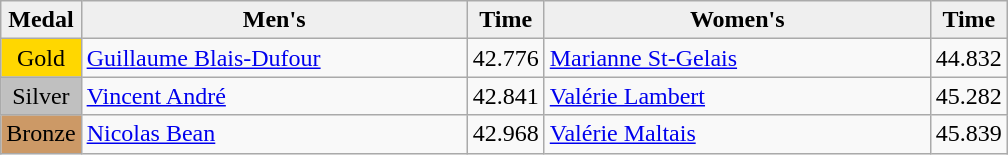<table class="wikitable" style="text-align:center">
<tr bgcolor="#efefef">
<td><strong>Medal</strong></td>
<td width="250"><strong>Men's</strong></td>
<td><strong>Time</strong></td>
<td width="250"><strong>Women's</strong></td>
<td><strong>Time</strong></td>
</tr>
<tr>
<td bgcolor="gold">Gold</td>
<td style="text-align:left"> <a href='#'>Guillaume Blais-Dufour</a></td>
<td>42.776</td>
<td style="text-align:left"> <a href='#'>Marianne St-Gelais</a></td>
<td>44.832</td>
</tr>
<tr>
<td bgcolor="silver">Silver</td>
<td style="text-align:left"> <a href='#'>Vincent André</a></td>
<td>42.841</td>
<td style="text-align:left"> <a href='#'>Valérie Lambert</a></td>
<td>45.282</td>
</tr>
<tr>
<td bgcolor="CC9966">Bronze</td>
<td style="text-align:left"> <a href='#'>Nicolas Bean</a></td>
<td>42.968</td>
<td style="text-align:left"> <a href='#'>Valérie Maltais</a></td>
<td>45.839</td>
</tr>
</table>
